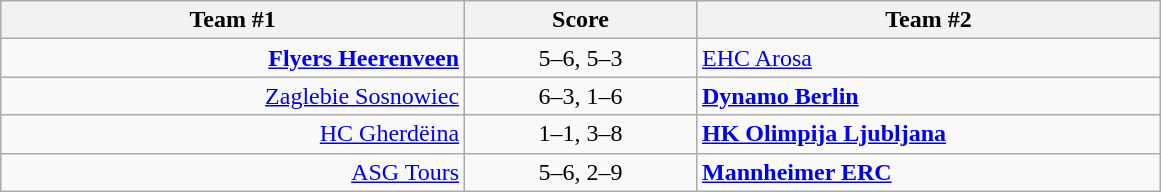<table class="wikitable" style="text-align: center;">
<tr>
<th width=22%>Team #1</th>
<th width=11%>Score</th>
<th width=22%>Team #2</th>
</tr>
<tr>
<td style="text-align: right;"><strong><a href='#'>Flyers Heerenveen</a></strong> </td>
<td>5–6, 5–3</td>
<td style="text-align: left;"> <a href='#'>EHC Arosa</a></td>
</tr>
<tr>
<td style="text-align: right;"><a href='#'>Zaglebie Sosnowiec</a> </td>
<td>6–3, 1–6</td>
<td style="text-align: left;"> <strong><a href='#'>Dynamo Berlin</a></strong></td>
</tr>
<tr>
<td style="text-align: right;"><a href='#'>HC Gherdëina</a> </td>
<td>1–1, 3–8</td>
<td style="text-align: left;"> <strong><a href='#'>HK Olimpija Ljubljana</a></strong></td>
</tr>
<tr>
<td style="text-align: right;"><a href='#'>ASG Tours</a> </td>
<td>5–6, 2–9</td>
<td style="text-align: left;"> <strong><a href='#'>Mannheimer ERC</a></strong></td>
</tr>
</table>
